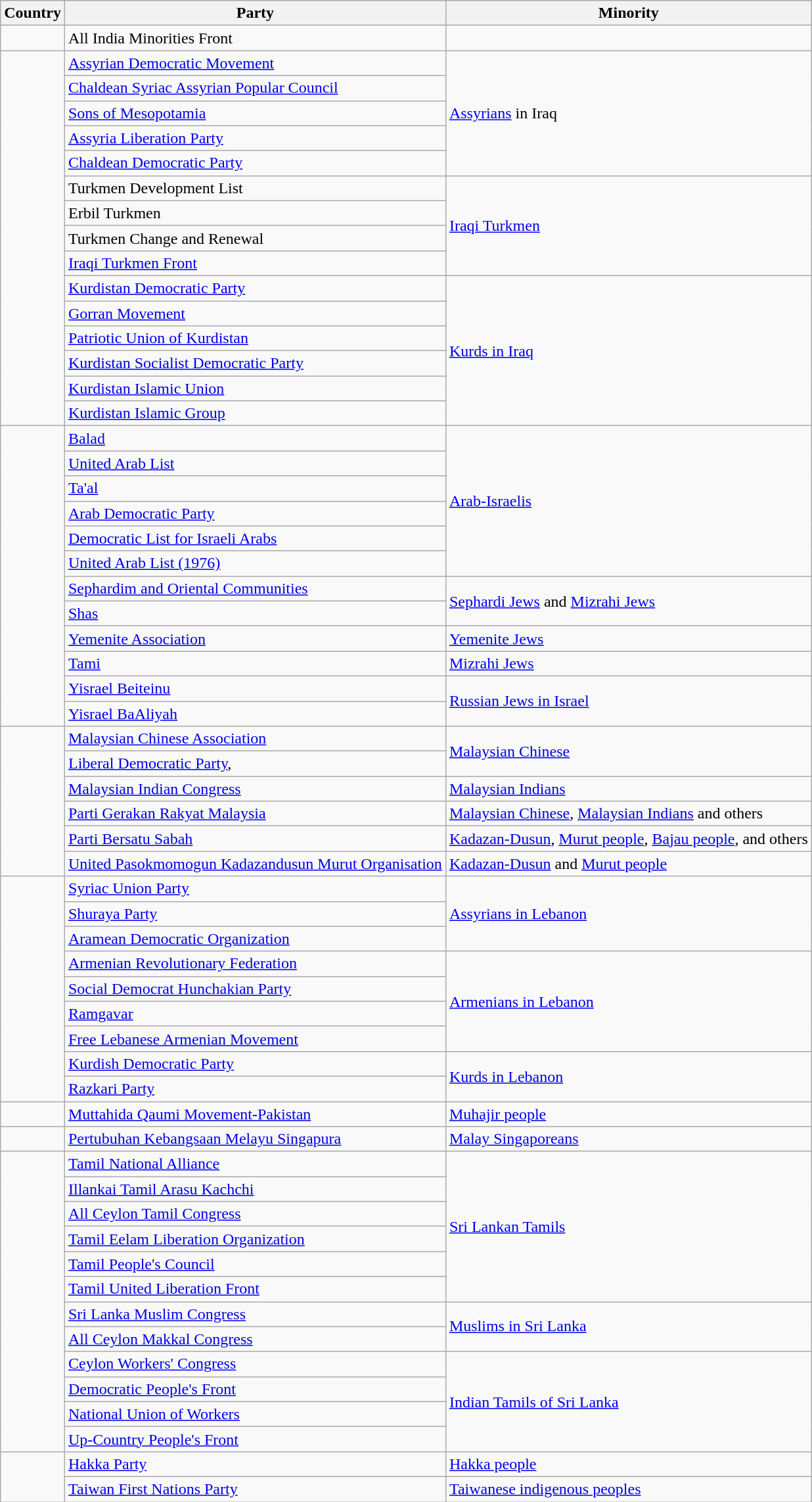<table class="wikitable" style="text-align:left">
<tr>
<th>Country</th>
<th>Party</th>
<th>Minority</th>
</tr>
<tr>
<td></td>
<td>All India Minorities Front</td>
<td></td>
</tr>
<tr>
<td rowspan="15"></td>
<td><a href='#'>Assyrian Democratic Movement</a></td>
<td rowspan="5"><a href='#'>Assyrians</a> in Iraq</td>
</tr>
<tr>
<td><a href='#'>Chaldean Syriac Assyrian Popular Council</a></td>
</tr>
<tr>
<td><a href='#'>Sons of Mesopotamia</a></td>
</tr>
<tr>
<td><a href='#'>Assyria Liberation Party</a></td>
</tr>
<tr>
<td><a href='#'>Chaldean Democratic Party</a></td>
</tr>
<tr>
<td>Turkmen Development List</td>
<td rowspan="4"><a href='#'>Iraqi Turkmen</a></td>
</tr>
<tr>
<td>Erbil Turkmen</td>
</tr>
<tr>
<td>Turkmen Change and Renewal</td>
</tr>
<tr>
<td><a href='#'>Iraqi Turkmen Front</a></td>
</tr>
<tr>
<td><a href='#'>Kurdistan Democratic Party</a></td>
<td rowspan="6"><a href='#'>Kurds in Iraq</a></td>
</tr>
<tr>
<td><a href='#'>Gorran Movement</a></td>
</tr>
<tr>
<td><a href='#'>Patriotic Union of Kurdistan</a></td>
</tr>
<tr>
<td><a href='#'>Kurdistan Socialist Democratic Party</a></td>
</tr>
<tr>
<td><a href='#'>Kurdistan Islamic Union</a></td>
</tr>
<tr>
<td><a href='#'>Kurdistan Islamic Group</a></td>
</tr>
<tr>
<td rowspan="12"></td>
<td><a href='#'>Balad</a></td>
<td rowspan="6"><a href='#'>Arab-Israelis</a></td>
</tr>
<tr>
<td><a href='#'>United Arab List</a></td>
</tr>
<tr>
<td><a href='#'>Ta'al</a></td>
</tr>
<tr>
<td><a href='#'>Arab Democratic Party</a></td>
</tr>
<tr>
<td><a href='#'>Democratic List for Israeli Arabs</a></td>
</tr>
<tr>
<td><a href='#'>United Arab List (1976)</a></td>
</tr>
<tr>
<td><a href='#'>Sephardim and Oriental Communities</a></td>
<td rowspan="2"><a href='#'>Sephardi Jews</a> and <a href='#'>Mizrahi Jews</a></td>
</tr>
<tr>
<td><a href='#'>Shas</a></td>
</tr>
<tr>
<td><a href='#'>Yemenite Association</a></td>
<td><a href='#'>Yemenite Jews</a></td>
</tr>
<tr>
<td><a href='#'>Tami</a></td>
<td><a href='#'>Mizrahi Jews</a></td>
</tr>
<tr>
<td><a href='#'>Yisrael Beiteinu</a></td>
<td rowspan="2"><a href='#'>Russian Jews in Israel</a></td>
</tr>
<tr>
<td><a href='#'>Yisrael BaAliyah</a></td>
</tr>
<tr>
<td rowspan="6"></td>
<td><a href='#'>Malaysian Chinese Association</a></td>
<td rowspan="2"><a href='#'>Malaysian Chinese</a></td>
</tr>
<tr>
<td><a href='#'>Liberal Democratic Party</a>,</td>
</tr>
<tr>
<td><a href='#'>Malaysian Indian Congress</a></td>
<td><a href='#'>Malaysian Indians</a></td>
</tr>
<tr>
<td><a href='#'>Parti Gerakan Rakyat Malaysia</a></td>
<td><a href='#'>Malaysian Chinese</a>, <a href='#'>Malaysian Indians</a> and others</td>
</tr>
<tr>
<td><a href='#'>Parti Bersatu Sabah</a></td>
<td><a href='#'>Kadazan-Dusun</a>, <a href='#'>Murut people</a>, <a href='#'>Bajau people</a>, and others</td>
</tr>
<tr>
<td><a href='#'>United Pasokmomogun Kadazandusun Murut Organisation</a></td>
<td><a href='#'>Kadazan-Dusun</a> and <a href='#'>Murut people</a></td>
</tr>
<tr>
<td rowspan="9"></td>
<td><a href='#'>Syriac Union Party</a></td>
<td rowspan="3"><a href='#'>Assyrians in Lebanon</a></td>
</tr>
<tr>
<td><a href='#'>Shuraya Party</a></td>
</tr>
<tr>
<td><a href='#'>Aramean Democratic Organization</a></td>
</tr>
<tr>
<td><a href='#'>Armenian Revolutionary Federation</a></td>
<td rowspan="4"><a href='#'>Armenians in Lebanon</a></td>
</tr>
<tr>
<td><a href='#'>Social Democrat Hunchakian Party</a></td>
</tr>
<tr>
<td><a href='#'>Ramgavar</a></td>
</tr>
<tr>
<td><a href='#'>Free Lebanese Armenian Movement</a></td>
</tr>
<tr>
<td><a href='#'>Kurdish Democratic Party</a></td>
<td rowspan="2"><a href='#'>Kurds in Lebanon</a></td>
</tr>
<tr>
<td><a href='#'>Razkari Party</a></td>
</tr>
<tr>
<td></td>
<td><a href='#'>Muttahida Qaumi Movement-Pakistan</a></td>
<td><a href='#'>Muhajir people</a></td>
</tr>
<tr>
<td></td>
<td><a href='#'>Pertubuhan Kebangsaan Melayu Singapura</a></td>
<td><a href='#'>Malay Singaporeans</a></td>
</tr>
<tr>
<td rowspan="12"></td>
<td><a href='#'>Tamil National Alliance</a></td>
<td rowspan="6"><a href='#'>Sri Lankan Tamils</a></td>
</tr>
<tr>
<td><a href='#'>Illankai Tamil Arasu Kachchi</a></td>
</tr>
<tr>
<td><a href='#'>All Ceylon Tamil Congress</a></td>
</tr>
<tr>
<td><a href='#'>Tamil Eelam Liberation Organization</a></td>
</tr>
<tr>
<td><a href='#'>Tamil People's Council</a></td>
</tr>
<tr>
<td><a href='#'>Tamil United Liberation Front</a></td>
</tr>
<tr>
<td><a href='#'>Sri Lanka Muslim Congress</a></td>
<td rowspan="2"><a href='#'>Muslims in Sri Lanka</a></td>
</tr>
<tr>
<td><a href='#'>All Ceylon Makkal Congress</a></td>
</tr>
<tr>
<td><a href='#'>Ceylon Workers' Congress</a></td>
<td rowspan="4"><a href='#'>Indian Tamils of Sri Lanka</a></td>
</tr>
<tr>
<td><a href='#'>Democratic People's Front</a></td>
</tr>
<tr>
<td><a href='#'>National Union of Workers</a></td>
</tr>
<tr>
<td><a href='#'>Up-Country People's Front</a></td>
</tr>
<tr>
<td rowspan="2"></td>
<td><a href='#'>Hakka Party</a></td>
<td><a href='#'>Hakka people</a></td>
</tr>
<tr>
<td><a href='#'>Taiwan First Nations Party</a></td>
<td><a href='#'>Taiwanese indigenous peoples</a></td>
</tr>
</table>
